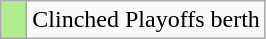<table class="wikitable">
<tr>
<td width=10px  bgcolor=B0EE90></td>
<td>Clinched Playoffs berth</td>
</tr>
</table>
